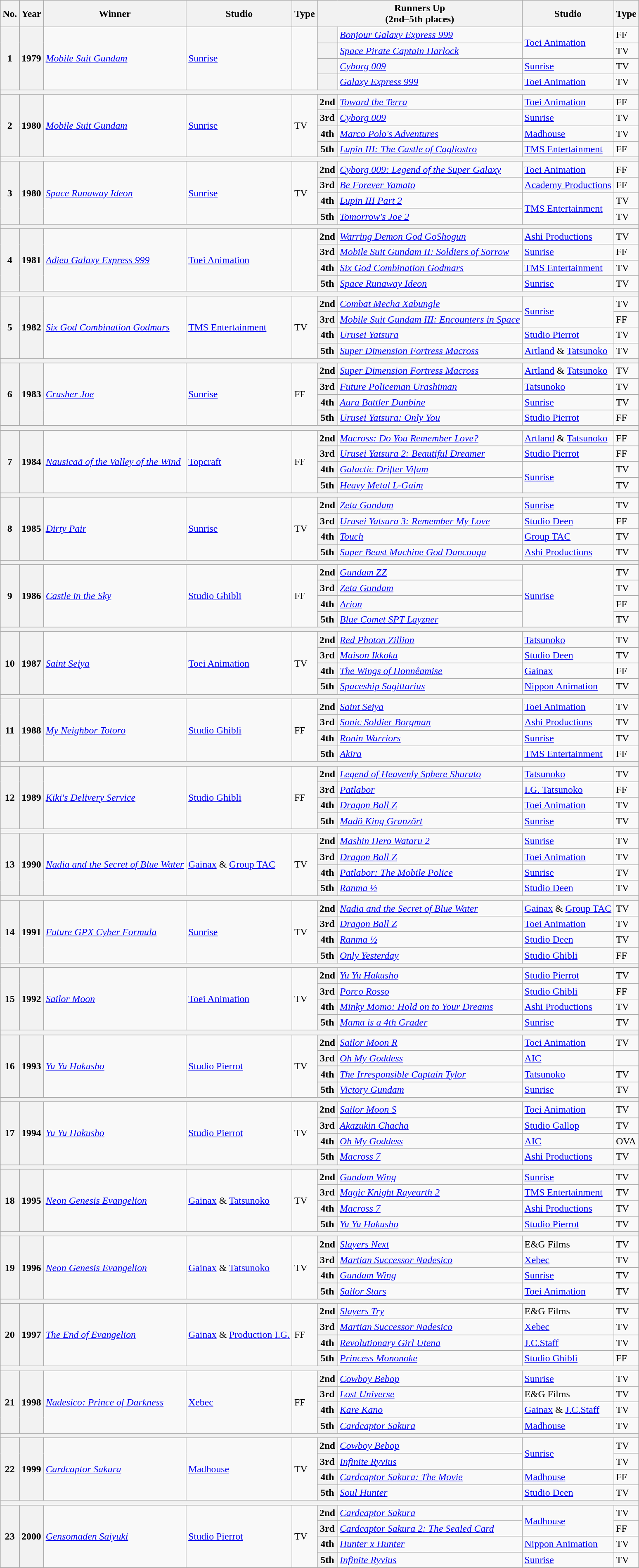<table class="wikitable" style="font-size: 99%;">
<tr>
<th>No.</th>
<th>Year</th>
<th>Winner</th>
<th>Studio</th>
<th>Type</th>
<th colspan="2">Runners Up<br>(2nd–5th places)</th>
<th>Studio</th>
<th>Type</th>
</tr>
<tr>
<th rowspan="4">1</th>
<th rowspan="4">1979</th>
<td rowspan="4"><em><a href='#'>Mobile Suit Gundam</a></em></td>
<td rowspan="4"><a href='#'>Sunrise</a></td>
<td rowspan="4"></td>
<th></th>
<td><em><a href='#'>Bonjour Galaxy Express 999</a></em></td>
<td rowspan="2"><a href='#'>Toei Animation</a></td>
<td>FF</td>
</tr>
<tr>
<th></th>
<td><em><a href='#'>Space Pirate Captain Harlock</a></em></td>
<td>TV</td>
</tr>
<tr>
<th></th>
<td><em><a href='#'>Cyborg 009</a></em></td>
<td><a href='#'>Sunrise</a></td>
<td>TV</td>
</tr>
<tr>
<th></th>
<td><em><a href='#'>Galaxy Express 999</a></em></td>
<td><a href='#'>Toei Animation</a></td>
<td>TV</td>
</tr>
<tr>
<th colspan="9"></th>
</tr>
<tr>
<th rowspan="4">2</th>
<th rowspan="4">1980 </th>
<td rowspan="4"><em><a href='#'>Mobile Suit Gundam</a></em></td>
<td rowspan="4"><a href='#'>Sunrise</a></td>
<td rowspan="4">TV</td>
<th>2nd</th>
<td><em><a href='#'>Toward the Terra</a></em></td>
<td><a href='#'>Toei Animation</a></td>
<td>FF</td>
</tr>
<tr>
<th>3rd</th>
<td><em><a href='#'>Cyborg 009</a></em></td>
<td><a href='#'>Sunrise</a></td>
<td>TV</td>
</tr>
<tr>
<th>4th</th>
<td><em><a href='#'>Marco Polo's Adventures</a></em></td>
<td><a href='#'>Madhouse</a></td>
<td>TV</td>
</tr>
<tr>
<th>5th</th>
<td><em><a href='#'>Lupin III: The Castle of Cagliostro</a></em></td>
<td><a href='#'>TMS Entertainment</a></td>
<td>FF</td>
</tr>
<tr>
<th colspan="9"></th>
</tr>
<tr>
<th rowspan="4">3</th>
<th rowspan="4">1980 </th>
<td rowspan="4"><em><a href='#'>Space Runaway Ideon</a></em></td>
<td rowspan="4"><a href='#'>Sunrise</a></td>
<td rowspan="4">TV</td>
<th>2nd</th>
<td><em><a href='#'>Cyborg 009: Legend of the Super Galaxy</a></em></td>
<td><a href='#'>Toei Animation</a></td>
<td>FF</td>
</tr>
<tr>
<th>3rd</th>
<td><em><a href='#'>Be Forever Yamato</a></em></td>
<td><a href='#'>Academy Productions</a></td>
<td>FF</td>
</tr>
<tr>
<th>4th</th>
<td><em><a href='#'>Lupin III Part 2</a></em></td>
<td rowspan="2"><a href='#'>TMS Entertainment</a></td>
<td>TV</td>
</tr>
<tr>
<th>5th</th>
<td><em><a href='#'>Tomorrow's Joe 2</a></em></td>
<td>TV</td>
</tr>
<tr>
<th colspan="9"></th>
</tr>
<tr>
<th rowspan="4">4</th>
<th rowspan="4">1981</th>
<td rowspan="4"><em><a href='#'>Adieu Galaxy Express 999</a></em></td>
<td rowspan="4"><a href='#'>Toei Animation</a></td>
<td rowspan="4"></td>
<th>2nd</th>
<td><em><a href='#'>Warring Demon God GoShogun</a></em></td>
<td><a href='#'>Ashi Productions</a></td>
<td>TV</td>
</tr>
<tr>
<th>3rd</th>
<td><em><a href='#'>Mobile Suit Gundam II: Soldiers of Sorrow</a></em></td>
<td><a href='#'>Sunrise</a></td>
<td>FF</td>
</tr>
<tr>
<th>4th</th>
<td><em><a href='#'>Six God Combination Godmars</a></em></td>
<td><a href='#'>TMS Entertainment</a></td>
<td>TV</td>
</tr>
<tr>
<th>5th</th>
<td><em><a href='#'>Space Runaway Ideon</a></em></td>
<td><a href='#'>Sunrise</a></td>
<td>TV</td>
</tr>
<tr>
<th colspan="9"></th>
</tr>
<tr>
<th rowspan="4">5</th>
<th rowspan="4">1982</th>
<td rowspan="4"><em><a href='#'>Six God Combination Godmars</a></em></td>
<td rowspan="4"><a href='#'>TMS Entertainment</a></td>
<td rowspan="4">TV</td>
<th>2nd</th>
<td><em><a href='#'>Combat Mecha Xabungle</a></em></td>
<td rowspan="2"><a href='#'>Sunrise</a></td>
<td>TV</td>
</tr>
<tr>
<th>3rd</th>
<td><em><a href='#'>Mobile Suit Gundam III: Encounters in Space</a></em></td>
<td>FF</td>
</tr>
<tr>
<th>4th</th>
<td><em><a href='#'>Urusei Yatsura</a></em></td>
<td><a href='#'>Studio Pierrot</a></td>
<td>TV</td>
</tr>
<tr>
<th>5th</th>
<td><em><a href='#'>Super Dimension Fortress Macross</a></em></td>
<td><a href='#'>Artland</a> & <a href='#'>Tatsunoko</a></td>
<td>TV</td>
</tr>
<tr>
<th colspan="9"></th>
</tr>
<tr>
<th rowspan="4">6</th>
<th rowspan="4">1983</th>
<td rowspan="4"><em><a href='#'>Crusher Joe</a></em></td>
<td rowspan="4"><a href='#'>Sunrise</a></td>
<td rowspan="4">FF</td>
<th>2nd</th>
<td><em><a href='#'>Super Dimension Fortress Macross</a></em></td>
<td><a href='#'>Artland</a> & <a href='#'>Tatsunoko</a></td>
<td>TV</td>
</tr>
<tr>
<th>3rd</th>
<td><em><a href='#'>Future Policeman Urashiman</a></em></td>
<td><a href='#'>Tatsunoko</a></td>
<td>TV</td>
</tr>
<tr>
<th>4th</th>
<td><em><a href='#'>Aura Battler Dunbine</a></em></td>
<td><a href='#'>Sunrise</a></td>
<td>TV</td>
</tr>
<tr>
<th>5th</th>
<td><em><a href='#'>Urusei Yatsura: Only You</a></em></td>
<td><a href='#'>Studio Pierrot</a></td>
<td>FF</td>
</tr>
<tr>
<th colspan="9"></th>
</tr>
<tr>
<th rowspan="4">7</th>
<th rowspan="4">1984</th>
<td rowspan="4"><em><a href='#'>Nausicaä of the Valley of the Wind</a></em></td>
<td rowspan="4"><a href='#'>Topcraft</a></td>
<td rowspan="4">FF</td>
<th>2nd</th>
<td><em><a href='#'>Macross: Do You Remember Love?</a></em></td>
<td><a href='#'>Artland</a> & <a href='#'>Tatsunoko</a></td>
<td>FF</td>
</tr>
<tr>
<th>3rd</th>
<td><em><a href='#'>Urusei Yatsura 2: Beautiful Dreamer</a></em></td>
<td><a href='#'>Studio Pierrot</a></td>
<td>FF</td>
</tr>
<tr>
<th>4th</th>
<td><em><a href='#'>Galactic Drifter Vifam</a></em></td>
<td rowspan="2"><a href='#'>Sunrise</a></td>
<td>TV</td>
</tr>
<tr>
<th>5th</th>
<td><em><a href='#'>Heavy Metal L-Gaim</a></em></td>
<td>TV</td>
</tr>
<tr>
<th colspan="9"></th>
</tr>
<tr>
<th rowspan="4">8</th>
<th rowspan="4">1985</th>
<td rowspan="4"><em><a href='#'>Dirty Pair</a></em></td>
<td rowspan="4"><a href='#'>Sunrise</a></td>
<td rowspan="4">TV</td>
<th>2nd</th>
<td><em><a href='#'>Zeta Gundam</a></em></td>
<td><a href='#'>Sunrise</a></td>
<td>TV</td>
</tr>
<tr>
<th>3rd</th>
<td><em><a href='#'>Urusei Yatsura 3: Remember My Love</a></em></td>
<td><a href='#'>Studio Deen</a></td>
<td>FF</td>
</tr>
<tr>
<th>4th</th>
<td><em><a href='#'>Touch</a></em></td>
<td><a href='#'>Group TAC</a></td>
<td>TV</td>
</tr>
<tr>
<th>5th</th>
<td><em><a href='#'>Super Beast Machine God Dancouga</a></em></td>
<td><a href='#'>Ashi Productions</a></td>
<td>TV</td>
</tr>
<tr>
<th colspan="9"></th>
</tr>
<tr>
<th rowspan="4">9</th>
<th rowspan="4">1986</th>
<td rowspan="4"><em><a href='#'>Castle in the Sky</a></em></td>
<td rowspan="4"><a href='#'>Studio Ghibli</a></td>
<td rowspan="4">FF</td>
<th>2nd</th>
<td><em><a href='#'>Gundam ZZ</a></em></td>
<td rowspan="4"><a href='#'>Sunrise</a></td>
<td>TV</td>
</tr>
<tr>
<th>3rd</th>
<td><em><a href='#'>Zeta Gundam</a></em></td>
<td>TV</td>
</tr>
<tr>
<th>4th</th>
<td><em><a href='#'>Arion</a></em></td>
<td>FF</td>
</tr>
<tr>
<th>5th</th>
<td><em><a href='#'>Blue Comet SPT Layzner</a></em></td>
<td>TV</td>
</tr>
<tr>
<th colspan="9"></th>
</tr>
<tr>
<th rowspan="4">10</th>
<th rowspan="4">1987</th>
<td rowspan="4"><em><a href='#'>Saint Seiya</a></em></td>
<td rowspan="4"><a href='#'>Toei Animation</a></td>
<td rowspan="4">TV</td>
<th>2nd</th>
<td><em><a href='#'>Red Photon Zillion</a></em></td>
<td><a href='#'>Tatsunoko</a></td>
<td>TV</td>
</tr>
<tr>
<th>3rd</th>
<td><em><a href='#'>Maison Ikkoku</a></em></td>
<td><a href='#'>Studio Deen</a></td>
<td>TV</td>
</tr>
<tr>
<th>4th</th>
<td><em><a href='#'>The Wings of Honnêamise</a></em></td>
<td><a href='#'>Gainax</a></td>
<td>FF</td>
</tr>
<tr>
<th>5th</th>
<td><em><a href='#'>Spaceship Sagittarius</a></em></td>
<td><a href='#'>Nippon Animation</a></td>
<td>TV</td>
</tr>
<tr>
<th colspan="9"></th>
</tr>
<tr>
<th rowspan="4">11</th>
<th rowspan="4">1988</th>
<td rowspan="4"><em><a href='#'>My Neighbor Totoro</a></em></td>
<td rowspan="4"><a href='#'>Studio Ghibli</a></td>
<td rowspan="4">FF</td>
<th>2nd</th>
<td><em><a href='#'>Saint Seiya</a></em></td>
<td><a href='#'>Toei Animation</a></td>
<td>TV</td>
</tr>
<tr>
<th>3rd</th>
<td><em><a href='#'>Sonic Soldier Borgman</a></em></td>
<td><a href='#'>Ashi Productions</a></td>
<td>TV</td>
</tr>
<tr>
<th>4th</th>
<td><em><a href='#'>Ronin Warriors</a></em></td>
<td><a href='#'>Sunrise</a></td>
<td>TV</td>
</tr>
<tr>
<th>5th</th>
<td><em><a href='#'>Akira</a></em></td>
<td><a href='#'>TMS Entertainment</a></td>
<td>FF</td>
</tr>
<tr>
<th colspan="9"></th>
</tr>
<tr>
<th rowspan="4">12</th>
<th rowspan="4">1989</th>
<td rowspan="4"><em><a href='#'>Kiki's Delivery Service</a></em></td>
<td rowspan="4"><a href='#'>Studio Ghibli</a></td>
<td rowspan="4">FF</td>
<th>2nd</th>
<td><em><a href='#'>Legend of Heavenly Sphere Shurato</a></em></td>
<td><a href='#'>Tatsunoko</a></td>
<td>TV</td>
</tr>
<tr>
<th>3rd</th>
<td><em><a href='#'>Patlabor</a></em></td>
<td><a href='#'>I.G. Tatsunoko</a></td>
<td>FF</td>
</tr>
<tr>
<th>4th</th>
<td><em><a href='#'>Dragon Ball Z</a></em></td>
<td><a href='#'>Toei Animation</a></td>
<td>TV</td>
</tr>
<tr>
<th>5th</th>
<td><em><a href='#'>Madö King Granzört</a></em></td>
<td><a href='#'>Sunrise</a></td>
<td>TV</td>
</tr>
<tr>
<th colspan="9"></th>
</tr>
<tr>
<th rowspan="4">13</th>
<th rowspan="4">1990</th>
<td rowspan="4"><em><a href='#'>Nadia and the Secret of Blue Water</a></em></td>
<td rowspan="4"><a href='#'>Gainax</a> & <a href='#'>Group TAC</a></td>
<td rowspan="4">TV</td>
<th>2nd</th>
<td><em><a href='#'>Mashin Hero Wataru 2</a></em></td>
<td><a href='#'>Sunrise</a></td>
<td>TV</td>
</tr>
<tr>
<th>3rd</th>
<td><em><a href='#'>Dragon Ball Z</a></em></td>
<td><a href='#'>Toei Animation</a></td>
<td>TV</td>
</tr>
<tr>
<th>4th</th>
<td><em><a href='#'>Patlabor: The Mobile Police</a></em></td>
<td><a href='#'>Sunrise</a></td>
<td>TV</td>
</tr>
<tr>
<th>5th</th>
<td><em><a href='#'>Ranma ½</a></em></td>
<td><a href='#'>Studio Deen</a></td>
<td>TV</td>
</tr>
<tr>
<th colspan="9"></th>
</tr>
<tr>
<th rowspan="4">14</th>
<th rowspan="4">1991</th>
<td rowspan="4"><em><a href='#'>Future GPX Cyber Formula</a></em></td>
<td rowspan="4"><a href='#'>Sunrise</a></td>
<td rowspan="4">TV</td>
<th>2nd</th>
<td><em><a href='#'>Nadia and the Secret of Blue Water</a></em></td>
<td><a href='#'>Gainax</a> & <a href='#'>Group TAC</a></td>
<td>TV</td>
</tr>
<tr>
<th>3rd</th>
<td><em><a href='#'>Dragon Ball Z</a></em></td>
<td><a href='#'>Toei Animation</a></td>
<td>TV</td>
</tr>
<tr>
<th>4th</th>
<td><em><a href='#'>Ranma ½</a></em></td>
<td><a href='#'>Studio Deen</a></td>
<td>TV</td>
</tr>
<tr>
<th>5th</th>
<td><em><a href='#'>Only Yesterday</a></em></td>
<td><a href='#'>Studio Ghibli</a></td>
<td>FF</td>
</tr>
<tr>
<th colspan="9"></th>
</tr>
<tr>
<th rowspan="4">15</th>
<th rowspan="4">1992</th>
<td rowspan="4"><em><a href='#'>Sailor Moon</a></em></td>
<td rowspan="4"><a href='#'>Toei Animation</a></td>
<td rowspan="4">TV</td>
<th>2nd</th>
<td><em><a href='#'>Yu Yu Hakusho</a></em></td>
<td><a href='#'>Studio Pierrot</a></td>
<td>TV</td>
</tr>
<tr>
<th>3rd</th>
<td><em><a href='#'>Porco Rosso</a></em></td>
<td><a href='#'>Studio Ghibli</a></td>
<td>FF</td>
</tr>
<tr>
<th>4th</th>
<td><em><a href='#'>Minky Momo: Hold on to Your Dreams</a></em></td>
<td><a href='#'>Ashi Productions</a></td>
<td>TV</td>
</tr>
<tr>
<th>5th</th>
<td><em><a href='#'>Mama is a 4th Grader</a></em></td>
<td><a href='#'>Sunrise</a></td>
<td>TV</td>
</tr>
<tr>
<th colspan="9"></th>
</tr>
<tr>
<th rowspan="4">16</th>
<th rowspan="4">1993</th>
<td rowspan="4"><em><a href='#'>Yu Yu Hakusho</a></em></td>
<td rowspan="4"><a href='#'>Studio Pierrot</a></td>
<td rowspan="4">TV</td>
<th>2nd</th>
<td><em><a href='#'>Sailor Moon R</a></em></td>
<td><a href='#'>Toei Animation</a></td>
<td>TV</td>
</tr>
<tr>
<th>3rd</th>
<td><em><a href='#'>Oh My Goddess</a></em></td>
<td><a href='#'>AIC</a></td>
<td></td>
</tr>
<tr>
<th>4th</th>
<td><em><a href='#'>The Irresponsible Captain Tylor</a></em></td>
<td><a href='#'>Tatsunoko</a></td>
<td>TV</td>
</tr>
<tr>
<th>5th</th>
<td><em><a href='#'>Victory Gundam</a></em></td>
<td><a href='#'>Sunrise</a></td>
<td>TV</td>
</tr>
<tr>
<th colspan="9"></th>
</tr>
<tr>
<th rowspan="4">17</th>
<th rowspan="4">1994</th>
<td rowspan="4"><em><a href='#'>Yu Yu Hakusho</a></em></td>
<td rowspan="4"><a href='#'>Studio Pierrot</a></td>
<td rowspan="4">TV</td>
<th>2nd</th>
<td><em><a href='#'>Sailor Moon S</a></em></td>
<td><a href='#'>Toei Animation</a></td>
<td>TV</td>
</tr>
<tr>
<th>3rd</th>
<td><em><a href='#'>Akazukin Chacha</a></em></td>
<td><a href='#'>Studio Gallop</a></td>
<td>TV</td>
</tr>
<tr>
<th>4th</th>
<td><em><a href='#'>Oh My Goddess</a></em></td>
<td><a href='#'>AIC</a></td>
<td>OVA</td>
</tr>
<tr>
<th>5th</th>
<td><em><a href='#'>Macross 7</a></em></td>
<td><a href='#'>Ashi Productions</a></td>
<td>TV</td>
</tr>
<tr>
<th colspan="9"></th>
</tr>
<tr>
<th rowspan="4">18</th>
<th rowspan="4">1995</th>
<td rowspan="4"><em><a href='#'>Neon Genesis Evangelion</a></em></td>
<td rowspan="4"><a href='#'>Gainax</a> & <a href='#'>Tatsunoko</a></td>
<td rowspan="4">TV</td>
<th>2nd</th>
<td><em><a href='#'>Gundam Wing</a></em></td>
<td><a href='#'>Sunrise</a></td>
<td>TV</td>
</tr>
<tr>
<th>3rd</th>
<td><em><a href='#'>Magic Knight Rayearth 2</a></em></td>
<td><a href='#'>TMS Entertainment</a></td>
<td>TV</td>
</tr>
<tr>
<th>4th</th>
<td><em><a href='#'>Macross 7</a></em></td>
<td><a href='#'>Ashi Productions</a></td>
<td>TV</td>
</tr>
<tr>
<th>5th</th>
<td><em><a href='#'>Yu Yu Hakusho</a></em></td>
<td><a href='#'>Studio Pierrot</a></td>
<td>TV</td>
</tr>
<tr>
<th colspan="9"></th>
</tr>
<tr>
<th rowspan="4">19</th>
<th rowspan="4">1996</th>
<td rowspan="4"><em><a href='#'>Neon Genesis Evangelion</a></em></td>
<td rowspan="4"><a href='#'>Gainax</a> & <a href='#'>Tatsunoko</a></td>
<td rowspan="4">TV</td>
<th>2nd</th>
<td><em><a href='#'>Slayers Next</a></em></td>
<td>E&G Films</td>
<td>TV</td>
</tr>
<tr>
<th>3rd</th>
<td><em><a href='#'>Martian Successor Nadesico</a></em></td>
<td><a href='#'>Xebec</a></td>
<td>TV</td>
</tr>
<tr>
<th>4th</th>
<td><em><a href='#'>Gundam Wing</a></em></td>
<td><a href='#'>Sunrise</a></td>
<td>TV</td>
</tr>
<tr>
<th>5th</th>
<td><em><a href='#'>Sailor Stars</a></em></td>
<td><a href='#'>Toei Animation</a></td>
<td>TV</td>
</tr>
<tr>
<th colspan="9"></th>
</tr>
<tr>
<th rowspan="4">20</th>
<th rowspan="4">1997</th>
<td rowspan="4"><em><a href='#'>The End of Evangelion</a></em></td>
<td rowspan="4"><a href='#'>Gainax</a> & <a href='#'>Production I.G.</a></td>
<td rowspan="4">FF</td>
<th>2nd</th>
<td><em><a href='#'>Slayers Try</a></em></td>
<td>E&G Films</td>
<td>TV</td>
</tr>
<tr>
<th>3rd</th>
<td><em><a href='#'>Martian Successor Nadesico</a></em></td>
<td><a href='#'>Xebec</a></td>
<td>TV</td>
</tr>
<tr>
<th>4th</th>
<td><em><a href='#'>Revolutionary Girl Utena</a></em></td>
<td><a href='#'>J.C.Staff</a></td>
<td>TV</td>
</tr>
<tr>
<th>5th</th>
<td><em><a href='#'>Princess Mononoke</a></em></td>
<td><a href='#'>Studio Ghibli</a></td>
<td>FF</td>
</tr>
<tr>
<th colspan="9"></th>
</tr>
<tr>
<th rowspan="4">21</th>
<th rowspan="4">1998</th>
<td rowspan="4"><em><a href='#'>Nadesico: Prince of Darkness</a></em></td>
<td rowspan="4"><a href='#'>Xebec</a></td>
<td rowspan="4">FF</td>
<th>2nd</th>
<td><em><a href='#'>Cowboy Bebop</a></em></td>
<td><a href='#'>Sunrise</a></td>
<td>TV</td>
</tr>
<tr>
<th>3rd</th>
<td><em><a href='#'>Lost Universe</a></em></td>
<td>E&G Films</td>
<td>TV</td>
</tr>
<tr>
<th>4th</th>
<td><em><a href='#'>Kare Kano</a></em></td>
<td><a href='#'>Gainax</a> & <a href='#'>J.C.Staff</a></td>
<td>TV</td>
</tr>
<tr>
<th>5th</th>
<td><em><a href='#'>Cardcaptor Sakura</a></em></td>
<td><a href='#'>Madhouse</a></td>
<td>TV</td>
</tr>
<tr>
<th colspan="9"></th>
</tr>
<tr>
<th rowspan="4">22</th>
<th rowspan="4">1999</th>
<td rowspan="4"><em><a href='#'>Cardcaptor Sakura</a></em></td>
<td rowspan="4"><a href='#'>Madhouse</a></td>
<td rowspan="4">TV</td>
<th>2nd</th>
<td><em><a href='#'>Cowboy Bebop</a></em></td>
<td rowspan="2"><a href='#'>Sunrise</a></td>
<td>TV</td>
</tr>
<tr>
<th>3rd</th>
<td><em><a href='#'>Infinite Ryvius</a></em></td>
<td>TV</td>
</tr>
<tr>
<th>4th</th>
<td><em><a href='#'>Cardcaptor Sakura: The Movie</a></em></td>
<td><a href='#'>Madhouse</a></td>
<td>FF</td>
</tr>
<tr>
<th>5th</th>
<td><em><a href='#'>Soul Hunter</a></em></td>
<td><a href='#'>Studio Deen</a></td>
<td>TV</td>
</tr>
<tr>
<th colspan="9"></th>
</tr>
<tr>
<th rowspan="4">23</th>
<th rowspan="4">2000</th>
<td rowspan="4"><em><a href='#'>Gensomaden Saiyuki</a></em></td>
<td rowspan="4"><a href='#'>Studio Pierrot</a></td>
<td rowspan="4">TV</td>
<th>2nd</th>
<td><em><a href='#'>Cardcaptor Sakura</a></em></td>
<td rowspan="2"><a href='#'>Madhouse</a></td>
<td>TV</td>
</tr>
<tr>
<th>3rd</th>
<td><em><a href='#'>Cardcaptor Sakura 2: The Sealed Card</a></em></td>
<td>FF</td>
</tr>
<tr>
<th>4th</th>
<td><em><a href='#'>Hunter x Hunter</a></em></td>
<td><a href='#'>Nippon Animation</a></td>
<td>TV</td>
</tr>
<tr>
<th>5th</th>
<td><em><a href='#'>Infinite Ryvius</a></em></td>
<td><a href='#'>Sunrise</a></td>
<td>TV</td>
</tr>
<tr>
</tr>
</table>
